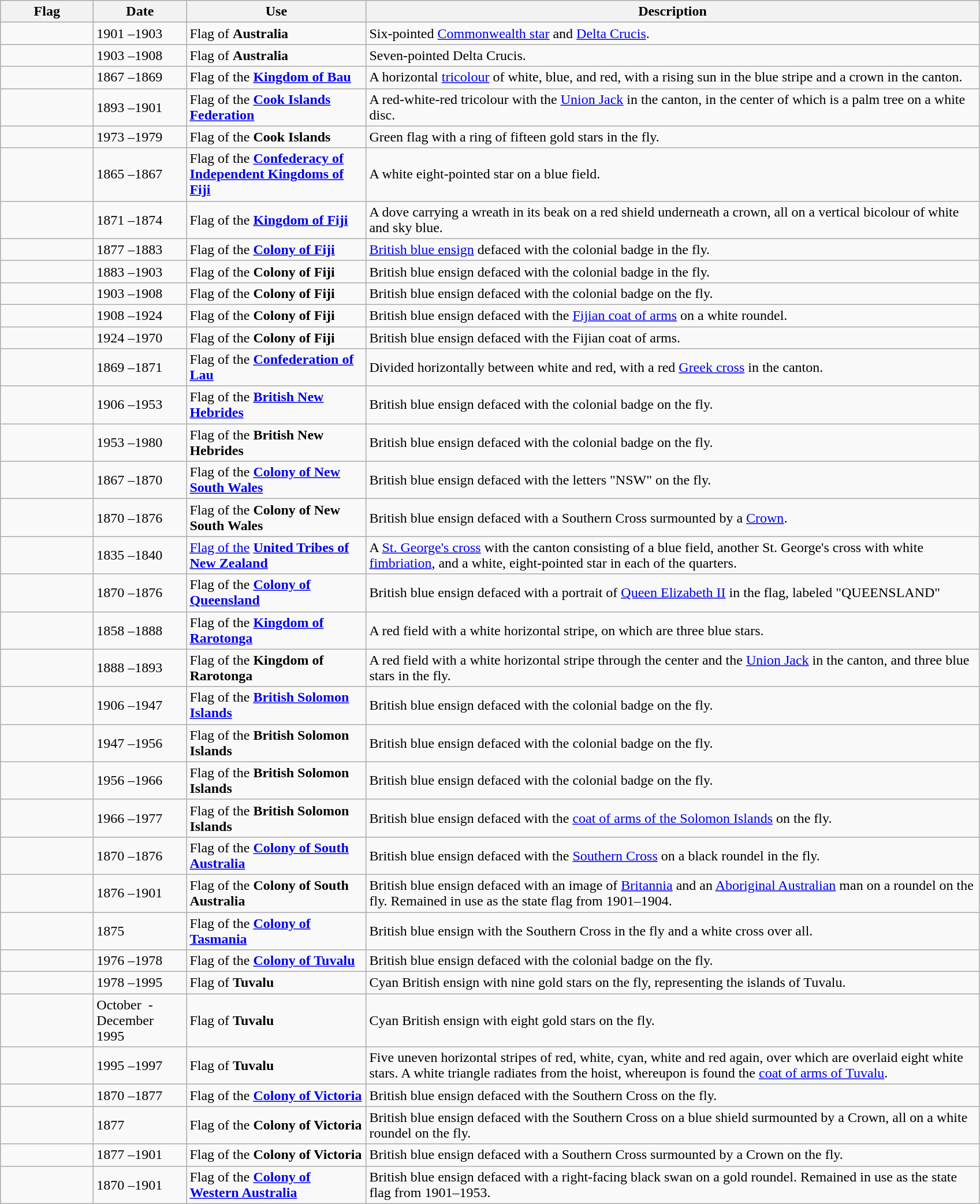<table class="wikitable" style="background:#FFFFF">
<tr>
<th style="width:100px">Flag</th>
<th style="width:100px">Date</th>
<th style="width:200px">Use</th>
<th style="width:700px">Description</th>
</tr>
<tr>
<td></td>
<td>1901 –1903</td>
<td>Flag of <strong>Australia</strong> </td>
<td>Six-pointed <a href='#'>Commonwealth star</a> and <a href='#'>Delta Crucis</a>.</td>
</tr>
<tr>
<td></td>
<td>1903 –1908</td>
<td>Flag of <strong>Australia</strong> </td>
<td>Seven-pointed Delta Crucis.</td>
</tr>
<tr>
<td></td>
<td>1867 –1869</td>
<td>Flag of the <strong><a href='#'>Kingdom of Bau</a></strong> </td>
<td>A horizontal <a href='#'>tricolour</a> of white, blue, and red, with a rising sun in the blue stripe and a crown in the canton.</td>
</tr>
<tr>
<td></td>
<td>1893 –1901</td>
<td>Flag of the <strong><a href='#'>Cook Islands Federation</a></strong></td>
<td>A red-white-red tricolour with the <a href='#'>Union Jack</a> in the canton, in the center of which is a palm tree on a white disc.</td>
</tr>
<tr>
<td></td>
<td>1973 –1979</td>
<td>Flag of the <strong>Cook Islands</strong> </td>
<td>Green flag with a ring of fifteen gold stars in the fly.</td>
</tr>
<tr>
<td></td>
<td>1865 –1867</td>
<td>Flag of the <strong><a href='#'>Confederacy of Independent Kingdoms of Fiji</a></strong> </td>
<td>A white eight-pointed star on a blue field.</td>
</tr>
<tr>
<td></td>
<td>1871 –1874</td>
<td>Flag of the <strong><a href='#'>Kingdom of Fiji</a></strong></td>
<td>A dove carrying a wreath in its beak on a red shield underneath a crown, all on a vertical bicolour of white and sky blue.</td>
</tr>
<tr>
<td></td>
<td>1877 –1883</td>
<td>Flag of the <strong><a href='#'>Colony of Fiji</a></strong> </td>
<td><a href='#'>British blue ensign</a> defaced with the colonial badge in the fly.</td>
</tr>
<tr>
<td></td>
<td>1883 –1903</td>
<td>Flag of the <strong>Colony of Fiji</strong> </td>
<td>British blue ensign defaced with the colonial badge in the fly.</td>
</tr>
<tr>
<td></td>
<td>1903 –1908</td>
<td>Flag of the <strong>Colony of Fiji</strong> </td>
<td>British blue ensign defaced with the colonial badge on the fly.</td>
</tr>
<tr>
<td></td>
<td>1908 –1924</td>
<td>Flag of the <strong>Colony of Fiji</strong> </td>
<td>British blue ensign defaced with the <a href='#'>Fijian coat of arms</a> on a white roundel.</td>
</tr>
<tr>
<td></td>
<td>1924 –1970</td>
<td>Flag of the <strong>Colony of Fiji</strong> </td>
<td>British blue ensign defaced with the Fijian coat of arms.</td>
</tr>
<tr>
<td></td>
<td>1869 –1871</td>
<td>Flag of the <strong><a href='#'>Confederation of Lau</a></strong> </td>
<td>Divided horizontally between white and red, with a red <a href='#'>Greek cross</a> in the canton.</td>
</tr>
<tr>
<td></td>
<td>1906 –1953</td>
<td>Flag of the <strong><a href='#'>British New Hebrides</a></strong> </td>
<td>British blue ensign defaced with the colonial badge on the fly.</td>
</tr>
<tr>
<td></td>
<td>1953 –1980</td>
<td>Flag of the <strong>British New Hebrides</strong></td>
<td>British blue ensign defaced with the colonial badge on the fly.</td>
</tr>
<tr>
<td></td>
<td>1867 –1870</td>
<td>Flag of the <strong><a href='#'>Colony of New South Wales</a></strong> </td>
<td>British blue ensign defaced with the letters "NSW" on the fly.</td>
</tr>
<tr>
<td></td>
<td>1870 –1876</td>
<td>Flag of the <strong>Colony of New South Wales</strong> </td>
<td>British blue ensign defaced with a Southern Cross surmounted by a <a href='#'>Crown</a>.</td>
</tr>
<tr>
<td></td>
<td>1835 –1840</td>
<td><a href='#'>Flag of the</a> <strong><a href='#'>United Tribes of New Zealand</a></strong> </td>
<td>A <a href='#'>St. George's cross</a> with the canton consisting of a blue field, another St. George's cross with white <a href='#'>fimbriation</a>, and a white, eight-pointed star in each of the quarters.</td>
</tr>
<tr>
<td></td>
<td>1870 –1876</td>
<td>Flag of the <strong><a href='#'>Colony of Queensland</a></strong> </td>
<td>British blue ensign defaced with a portrait of <a href='#'>Queen Elizabeth II</a> in the flag, labeled "QUEENSLAND"</td>
</tr>
<tr>
<td></td>
<td>1858 –1888</td>
<td>Flag of the <strong><a href='#'>Kingdom of Rarotonga</a></strong> </td>
<td>A red field with a white horizontal stripe, on which are three blue stars.</td>
</tr>
<tr>
<td></td>
<td>1888 –1893</td>
<td>Flag of the <strong>Kingdom of Rarotonga</strong> </td>
<td>A red field with a white horizontal stripe through the center and the <a href='#'>Union Jack</a> in the canton, and three blue stars in the fly.</td>
</tr>
<tr>
<td></td>
<td>1906 –1947</td>
<td>Flag of the <strong><a href='#'>British Solomon Islands</a></strong></td>
<td>British blue ensign defaced with the colonial badge on the fly.</td>
</tr>
<tr>
<td></td>
<td>1947 –1956</td>
<td>Flag of the <strong>British Solomon Islands</strong> </td>
<td>British blue ensign defaced with the colonial badge on the fly.</td>
</tr>
<tr>
<td></td>
<td>1956 –1966</td>
<td>Flag of the <strong>British Solomon Islands</strong> </td>
<td>British blue ensign defaced with the colonial badge on the fly.</td>
</tr>
<tr>
<td></td>
<td>1966 –1977</td>
<td>Flag of the <strong>British Solomon Islands</strong> </td>
<td>British blue ensign defaced with the <a href='#'>coat of arms of the Solomon Islands</a> on the fly.</td>
</tr>
<tr>
<td></td>
<td>1870 –1876</td>
<td>Flag of the <strong><a href='#'>Colony of South Australia</a></strong> </td>
<td>British blue ensign defaced with the <a href='#'>Southern Cross</a> on a black roundel in the fly.</td>
</tr>
<tr>
<td></td>
<td>1876 –1901</td>
<td>Flag of the <strong>Colony of South Australia</strong> </td>
<td>British blue ensign defaced with an image of <a href='#'>Britannia</a> and an <a href='#'>Aboriginal Australian</a> man on a roundel on the fly. Remained in use as the state flag from 1901–1904.</td>
</tr>
<tr>
<td></td>
<td>1875</td>
<td>Flag of the <strong><a href='#'>Colony of Tasmania</a></strong> </td>
<td>British blue ensign with the Southern Cross in the fly and a white cross over all.</td>
</tr>
<tr>
<td></td>
<td>1976 –1978</td>
<td>Flag of the <strong><a href='#'>Colony of Tuvalu</a></strong> </td>
<td>British blue ensign defaced with the colonial badge on the fly.</td>
</tr>
<tr>
<td></td>
<td>1978 –1995</td>
<td>Flag of <strong>Tuvalu</strong> </td>
<td>Cyan British ensign with nine gold stars on the fly, representing the islands of Tuvalu.</td>
</tr>
<tr>
<td></td>
<td>October  -December 1995</td>
<td>Flag of <strong>Tuvalu</strong> </td>
<td>Cyan British ensign with eight gold stars on the fly.</td>
</tr>
<tr>
<td></td>
<td>1995 –1997</td>
<td>Flag of <strong>Tuvalu</strong> </td>
<td>Five uneven horizontal stripes of red, white, cyan, white and red again, over which are overlaid eight white stars. A white triangle radiates from the hoist, whereupon is found the <a href='#'>coat of arms of Tuvalu</a>.</td>
</tr>
<tr>
<td></td>
<td>1870 –1877</td>
<td>Flag of the <strong><a href='#'>Colony of Victoria </a></strong> </td>
<td>British blue ensign defaced  with the Southern Cross on the fly.</td>
</tr>
<tr>
<td></td>
<td>1877</td>
<td>Flag of the <strong>Colony of Victoria</strong> </td>
<td>British blue ensign defaced with the Southern Cross on a blue shield surmounted by a Crown, all on a white roundel on the fly.</td>
</tr>
<tr>
<td></td>
<td>1877 –1901</td>
<td>Flag of the <strong>Colony of Victoria</strong> </td>
<td>British blue ensign defaced with a Southern Cross surmounted by a Crown on the fly.</td>
</tr>
<tr>
<td></td>
<td>1870 –1901</td>
<td>Flag of the <strong><a href='#'>Colony of Western Australia</a></strong> </td>
<td>British blue ensign defaced with a right-facing black swan on a gold roundel. Remained in use as the state flag from 1901–1953.</td>
</tr>
</table>
